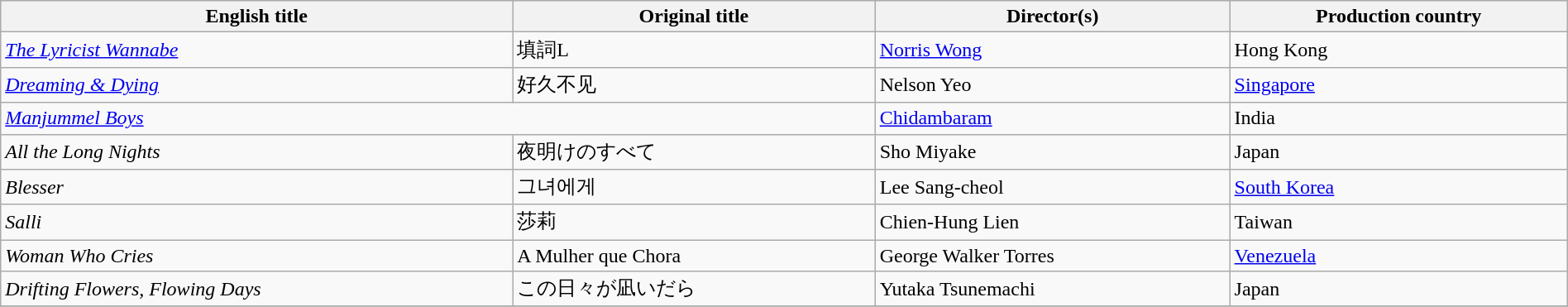<table class="wikitable sortable" style="width:100%; margin-bottom:5px">
<tr>
<th>English title</th>
<th>Original title</th>
<th>Director(s)</th>
<th>Production country</th>
</tr>
<tr>
<td><em><a href='#'>The Lyricist Wannabe</a></em></td>
<td>填詞L</td>
<td><a href='#'>Norris Wong</a></td>
<td>Hong Kong</td>
</tr>
<tr>
<td><em><a href='#'>Dreaming & Dying</a></em></td>
<td>好久不见</td>
<td>Nelson Yeo</td>
<td><a href='#'>Singapore</a></td>
</tr>
<tr>
<td colspan="2"><em><a href='#'>Manjummel Boys</a></em></td>
<td><a href='#'>Chidambaram</a></td>
<td>India</td>
</tr>
<tr>
<td><em>All the Long Nights</em></td>
<td>夜明けのすべて</td>
<td>Sho Miyake</td>
<td>Japan</td>
</tr>
<tr>
<td><em>Blesser</em></td>
<td>그녀에게</td>
<td>Lee Sang-cheol</td>
<td><a href='#'>South Korea</a></td>
</tr>
<tr>
<td><em>Salli</em></td>
<td>莎莉</td>
<td>Chien-Hung Lien</td>
<td>Taiwan</td>
</tr>
<tr>
<td><em>Woman Who Cries</em></td>
<td>A Mulher que Chora</td>
<td>George Walker Torres</td>
<td><a href='#'>Venezuela</a></td>
</tr>
<tr>
<td><em>Drifting Flowers, Flowing Days</em></td>
<td>この日々が凪いだら</td>
<td>Yutaka Tsunemachi</td>
<td>Japan</td>
</tr>
<tr>
</tr>
</table>
